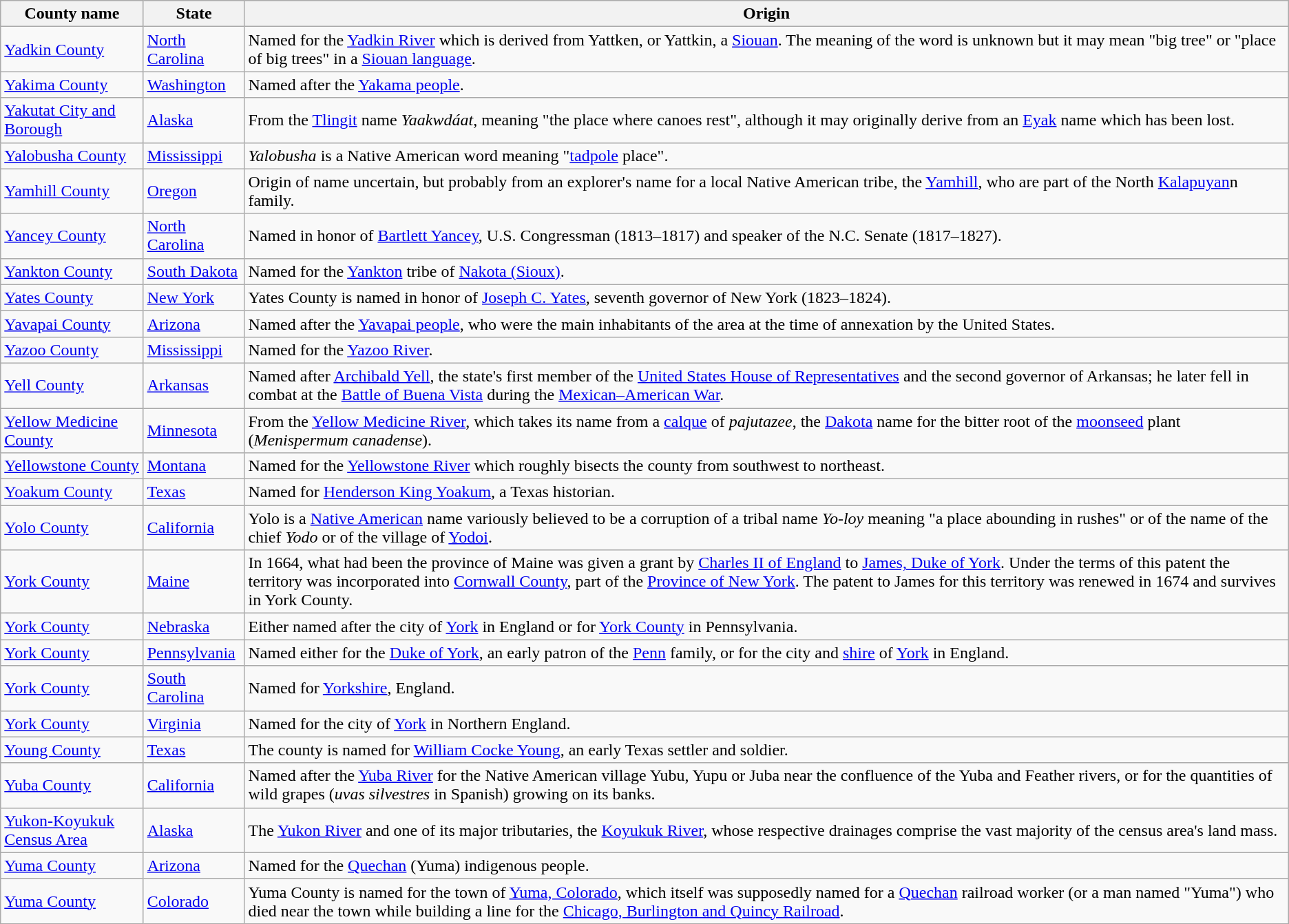<table class="wikitable sortable">
<tr>
<th>County name</th>
<th>State</th>
<th>Origin</th>
</tr>
<tr>
<td><a href='#'>Yadkin County</a></td>
<td><a href='#'>North Carolina</a></td>
<td>Named for the <a href='#'>Yadkin River</a> which is derived from Yattken, or Yattkin, a <a href='#'>Siouan</a>.  The meaning of the word is unknown but it may mean "big tree" or "place of big trees" in a <a href='#'>Siouan language</a>.</td>
</tr>
<tr>
<td><a href='#'>Yakima County</a></td>
<td><a href='#'>Washington</a></td>
<td>Named after the <a href='#'>Yakama people</a>.</td>
</tr>
<tr>
<td><a href='#'>Yakutat City and Borough</a></td>
<td><a href='#'>Alaska</a></td>
<td>From the <a href='#'>Tlingit</a> name <em>Yaakwdáat</em>, meaning "the place where canoes rest", although it may originally derive from an <a href='#'>Eyak</a> name which has been lost.</td>
</tr>
<tr>
<td><a href='#'>Yalobusha County</a></td>
<td><a href='#'>Mississippi</a></td>
<td><em>Yalobusha</em> is a Native American word meaning "<a href='#'>tadpole</a> place".</td>
</tr>
<tr>
<td><a href='#'>Yamhill County</a></td>
<td><a href='#'>Oregon</a></td>
<td>Origin of name uncertain, but probably from an explorer's name for a local Native American tribe, the <a href='#'>Yamhill</a>, who are part of the North <a href='#'>Kalapuyan</a>n family.</td>
</tr>
<tr>
<td><a href='#'>Yancey County</a></td>
<td><a href='#'>North Carolina</a></td>
<td>Named in honor of <a href='#'>Bartlett Yancey</a>, U.S. Congressman (1813–1817) and speaker of the N.C. Senate (1817–1827).</td>
</tr>
<tr>
<td><a href='#'>Yankton County</a></td>
<td><a href='#'>South Dakota</a></td>
<td>Named for the <a href='#'>Yankton</a> tribe of <a href='#'>Nakota (Sioux)</a>.</td>
</tr>
<tr>
<td><a href='#'>Yates County</a></td>
<td><a href='#'>New York</a></td>
<td>Yates County is named in honor of <a href='#'>Joseph C. Yates</a>, seventh governor of New York (1823–1824).</td>
</tr>
<tr>
<td><a href='#'>Yavapai County</a></td>
<td><a href='#'>Arizona</a></td>
<td>Named after the <a href='#'>Yavapai people</a>, who were the main inhabitants of the area at the time of annexation by the United States.</td>
</tr>
<tr>
<td><a href='#'>Yazoo County</a></td>
<td><a href='#'>Mississippi</a></td>
<td>Named for the <a href='#'>Yazoo River</a>.</td>
</tr>
<tr>
<td><a href='#'>Yell County</a></td>
<td><a href='#'>Arkansas</a></td>
<td>Named after <a href='#'>Archibald Yell</a>, the state's first member of the <a href='#'>United States House of Representatives</a> and the second governor of Arkansas; he later fell in combat at the <a href='#'>Battle of Buena Vista</a> during the <a href='#'>Mexican–American War</a>.</td>
</tr>
<tr>
<td><a href='#'>Yellow Medicine County</a></td>
<td><a href='#'>Minnesota</a></td>
<td>From the <a href='#'>Yellow Medicine River</a>, which takes its name from a <a href='#'>calque</a> of <em>pajutazee</em>, the <a href='#'>Dakota</a> name for the bitter root of the <a href='#'>moonseed</a> plant (<em>Menispermum canadense</em>).</td>
</tr>
<tr>
<td><a href='#'>Yellowstone County</a></td>
<td><a href='#'>Montana</a></td>
<td>Named for the <a href='#'>Yellowstone River</a> which roughly bisects the county from southwest to northeast.</td>
</tr>
<tr>
<td><a href='#'>Yoakum County</a></td>
<td><a href='#'>Texas</a></td>
<td>Named for <a href='#'>Henderson King Yoakum</a>, a Texas historian.</td>
</tr>
<tr>
<td><a href='#'>Yolo County</a></td>
<td><a href='#'>California</a></td>
<td>Yolo is a <a href='#'>Native American</a> name variously believed to be a corruption of a tribal name <em>Yo-loy</em> meaning "a place abounding in rushes" or of the name of the chief <em>Yodo</em> or of the village of <a href='#'>Yodoi</a>.</td>
</tr>
<tr>
<td><a href='#'>York County</a></td>
<td><a href='#'>Maine</a></td>
<td>In 1664, what had been the province of Maine was given a grant by <a href='#'>Charles II of England</a> to <a href='#'>James, Duke of York</a>. Under the terms of this patent the territory was incorporated into <a href='#'>Cornwall County</a>, part of the <a href='#'>Province of New York</a>. The patent to James for this territory was renewed in 1674 and survives in York County.</td>
</tr>
<tr>
<td><a href='#'>York County</a></td>
<td><a href='#'>Nebraska</a></td>
<td>Either named after the city of <a href='#'>York</a> in England or for <a href='#'>York County</a> in Pennsylvania.</td>
</tr>
<tr>
<td><a href='#'>York County</a></td>
<td><a href='#'>Pennsylvania</a></td>
<td>Named either for the <a href='#'>Duke of York</a>, an early patron of the <a href='#'>Penn</a> family, or for the city and <a href='#'>shire</a> of <a href='#'>York</a> in England.</td>
</tr>
<tr>
<td><a href='#'>York County</a></td>
<td><a href='#'>South Carolina</a></td>
<td>Named for <a href='#'>Yorkshire</a>, England.</td>
</tr>
<tr>
<td><a href='#'>York County</a></td>
<td><a href='#'>Virginia</a></td>
<td>Named for the city of <a href='#'>York</a> in Northern England.</td>
</tr>
<tr>
<td><a href='#'>Young County</a></td>
<td><a href='#'>Texas</a></td>
<td>The county is named for <a href='#'>William Cocke Young</a>, an early Texas settler and soldier.</td>
</tr>
<tr>
<td><a href='#'>Yuba County</a></td>
<td><a href='#'>California</a></td>
<td>Named after the <a href='#'>Yuba River</a> for the Native American village Yubu, Yupu or Juba near the confluence of the Yuba and Feather rivers, or for the quantities of wild grapes (<em>uvas silvestres</em> in Spanish) growing on its banks.</td>
</tr>
<tr>
<td><a href='#'>Yukon-Koyukuk Census Area</a></td>
<td><a href='#'>Alaska</a></td>
<td>The <a href='#'>Yukon River</a> and one of its major tributaries, the <a href='#'>Koyukuk River</a>, whose respective drainages comprise the vast majority of the census area's land mass.</td>
</tr>
<tr>
<td><a href='#'>Yuma County</a></td>
<td><a href='#'>Arizona</a></td>
<td>Named for the <a href='#'>Quechan</a> (Yuma) indigenous people.</td>
</tr>
<tr>
<td><a href='#'>Yuma County</a></td>
<td><a href='#'>Colorado</a></td>
<td>Yuma County is named for the town of <a href='#'>Yuma, Colorado</a>, which itself was supposedly named for a <a href='#'>Quechan</a> railroad worker (or a man named "Yuma") who died near the town while building a line for the <a href='#'>Chicago, Burlington and Quincy Railroad</a>.</td>
</tr>
</table>
